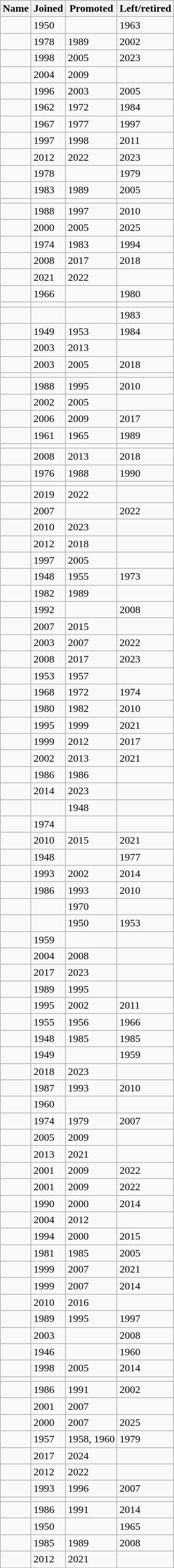<table class="wikitable sortable">
<tr>
<th>Name</th>
<th>Joined</th>
<th>Promoted</th>
<th>Left/retired</th>
</tr>
<tr>
<td></td>
<td>1950</td>
<td></td>
<td>1963</td>
</tr>
<tr>
<td></td>
<td>1978</td>
<td>1989</td>
<td>2002</td>
</tr>
<tr>
<td></td>
<td>1998</td>
<td>2005</td>
<td>2023</td>
</tr>
<tr>
<td></td>
<td>2004</td>
<td>2009</td>
<td></td>
</tr>
<tr>
<td></td>
<td>1996</td>
<td>2003</td>
<td>2005</td>
</tr>
<tr>
<td></td>
<td>1962</td>
<td>1972</td>
<td>1984</td>
</tr>
<tr>
<td></td>
<td>1967</td>
<td>1977</td>
<td>1997</td>
</tr>
<tr>
<td></td>
<td>1997</td>
<td>1998</td>
<td>2011</td>
</tr>
<tr>
<td></td>
<td>2012</td>
<td>2022</td>
<td>2023</td>
</tr>
<tr>
<td></td>
<td>1978</td>
<td></td>
<td>1979</td>
</tr>
<tr>
<td></td>
<td>1983</td>
<td>1989</td>
<td>2005</td>
</tr>
<tr>
<td></td>
<td></td>
<td></td>
<td></td>
</tr>
<tr>
<td></td>
<td>1988</td>
<td>1997</td>
<td>2010</td>
</tr>
<tr>
<td></td>
<td>2000</td>
<td>2005</td>
<td>2025</td>
</tr>
<tr>
<td></td>
<td>1974</td>
<td>1983</td>
<td>1994</td>
</tr>
<tr>
<td></td>
<td>2008</td>
<td>2017</td>
<td>2018</td>
</tr>
<tr>
<td></td>
<td>2021</td>
<td>2022 </td>
<td></td>
</tr>
<tr>
<td></td>
<td>1966</td>
<td></td>
<td>1980</td>
</tr>
<tr>
<td></td>
<td></td>
<td></td>
<td></td>
</tr>
<tr>
<td></td>
<td></td>
<td></td>
<td>1983</td>
</tr>
<tr>
<td></td>
<td>1949</td>
<td>1953</td>
<td>1984</td>
</tr>
<tr>
<td></td>
<td>2003</td>
<td>2013</td>
<td></td>
</tr>
<tr>
<td></td>
<td>2003</td>
<td>2005</td>
<td>2018</td>
</tr>
<tr>
<td></td>
<td></td>
<td></td>
<td></td>
</tr>
<tr>
<td></td>
<td>1988</td>
<td>1995</td>
<td>2010</td>
</tr>
<tr>
<td></td>
<td>2002</td>
<td>2005</td>
<td></td>
</tr>
<tr>
<td></td>
<td>2006</td>
<td>2009</td>
<td>2017</td>
</tr>
<tr>
<td></td>
<td>1961</td>
<td>1965</td>
<td>1989</td>
</tr>
<tr>
<td></td>
<td></td>
<td></td>
<td></td>
</tr>
<tr>
<td></td>
<td>2008</td>
<td>2013</td>
<td>2018</td>
</tr>
<tr>
<td></td>
<td>1976</td>
<td>1988</td>
<td>1990</td>
</tr>
<tr>
<td></td>
<td></td>
<td></td>
<td></td>
</tr>
<tr>
<td></td>
<td>2019</td>
<td>2022</td>
<td></td>
</tr>
<tr>
<td></td>
<td>2007</td>
<td></td>
<td>2022</td>
</tr>
<tr>
<td></td>
<td>2010</td>
<td>2023</td>
<td></td>
</tr>
<tr>
<td></td>
<td>2012</td>
<td>2018</td>
<td></td>
</tr>
<tr>
<td></td>
<td>1997</td>
<td>2005</td>
<td></td>
</tr>
<tr>
<td></td>
<td>1948</td>
<td>1955</td>
<td>1973</td>
</tr>
<tr>
<td></td>
<td>1982</td>
<td>1989</td>
<td></td>
</tr>
<tr>
<td></td>
<td>1992</td>
<td></td>
<td>2008</td>
</tr>
<tr>
<td></td>
<td>2007</td>
<td>2015</td>
<td></td>
</tr>
<tr>
<td></td>
<td>2003</td>
<td>2007</td>
<td>2022</td>
</tr>
<tr>
<td></td>
<td>2008</td>
<td>2017</td>
<td>2023</td>
</tr>
<tr>
<td></td>
<td>1953</td>
<td>1957</td>
<td></td>
</tr>
<tr>
<td></td>
<td>1968</td>
<td>1972</td>
<td>1974</td>
</tr>
<tr>
<td></td>
<td>1980</td>
<td>1982</td>
<td>2010</td>
</tr>
<tr>
<td></td>
<td>1995</td>
<td>1999</td>
<td>2021</td>
</tr>
<tr>
<td></td>
<td>1999</td>
<td>2012</td>
<td>2017</td>
</tr>
<tr>
<td></td>
<td>2002</td>
<td>2013</td>
<td>2021</td>
</tr>
<tr>
<td></td>
<td>1986</td>
<td>1986</td>
<td></td>
</tr>
<tr>
<td></td>
<td>2014</td>
<td>2023</td>
<td></td>
</tr>
<tr>
<td></td>
<td></td>
<td>1948</td>
<td></td>
</tr>
<tr>
<td></td>
<td>1974</td>
<td></td>
<td></td>
</tr>
<tr>
<td></td>
<td>2010</td>
<td>2015</td>
<td>2021</td>
</tr>
<tr>
<td></td>
<td>1948</td>
<td></td>
<td>1977</td>
</tr>
<tr>
<td></td>
<td>1993</td>
<td>2002</td>
<td>2014</td>
</tr>
<tr>
<td></td>
<td>1986</td>
<td>1993</td>
<td>2010</td>
</tr>
<tr>
<td></td>
<td></td>
<td>1970</td>
<td></td>
</tr>
<tr>
<td></td>
<td></td>
<td>1950</td>
<td>1953</td>
</tr>
<tr>
<td></td>
<td>1959</td>
<td></td>
<td></td>
</tr>
<tr>
<td></td>
<td>2004</td>
<td>2008</td>
<td></td>
</tr>
<tr>
<td></td>
<td>2017</td>
<td>2023</td>
<td></td>
</tr>
<tr>
<td></td>
<td>1989</td>
<td>1995</td>
<td></td>
</tr>
<tr>
<td></td>
<td>1995</td>
<td>2002</td>
<td>2011</td>
</tr>
<tr>
<td></td>
<td>1955</td>
<td>1956</td>
<td>1966</td>
</tr>
<tr>
<td></td>
<td>1948</td>
<td>1985</td>
<td>1985</td>
</tr>
<tr>
<td></td>
<td>1949</td>
<td></td>
<td>1959</td>
</tr>
<tr>
<td></td>
<td>2018</td>
<td>2023</td>
<td></td>
</tr>
<tr>
<td></td>
<td>1987</td>
<td>1993</td>
<td>2010</td>
</tr>
<tr>
<td></td>
<td>1960</td>
<td></td>
<td></td>
</tr>
<tr>
<td></td>
<td>1974</td>
<td>1979</td>
<td>2007</td>
</tr>
<tr>
<td></td>
<td>2005</td>
<td>2009</td>
<td></td>
</tr>
<tr>
<td></td>
<td>2013</td>
<td>2021</td>
<td></td>
</tr>
<tr>
<td></td>
<td>2001</td>
<td>2009</td>
<td>2022</td>
</tr>
<tr>
<td></td>
<td>2001</td>
<td>2009</td>
<td>2022</td>
</tr>
<tr>
<td></td>
<td>1990</td>
<td>2000</td>
<td>2014</td>
</tr>
<tr>
<td></td>
<td>2004</td>
<td>2012</td>
<td></td>
</tr>
<tr>
<td></td>
<td>1994</td>
<td>2000</td>
<td>2015</td>
</tr>
<tr>
<td></td>
<td>1981</td>
<td>1985</td>
<td>2005</td>
</tr>
<tr>
<td></td>
<td>1999</td>
<td>2007</td>
<td>2021</td>
</tr>
<tr>
<td></td>
<td>1999</td>
<td>2007</td>
<td>2014</td>
</tr>
<tr>
<td></td>
<td>2010</td>
<td>2016</td>
<td></td>
</tr>
<tr>
<td></td>
<td>1989</td>
<td>1995</td>
<td>1997</td>
</tr>
<tr>
<td></td>
<td>2003</td>
<td></td>
<td>2008</td>
</tr>
<tr>
<td></td>
<td>1946</td>
<td></td>
<td>1960</td>
</tr>
<tr>
<td></td>
<td>1998</td>
<td>2005</td>
<td>2014</td>
</tr>
<tr>
<td></td>
<td></td>
<td></td>
<td></td>
</tr>
<tr>
<td></td>
<td>1986</td>
<td>1991</td>
<td>2002</td>
</tr>
<tr>
<td></td>
<td>2001</td>
<td>2007</td>
<td></td>
</tr>
<tr>
<td></td>
<td>2000</td>
<td>2007</td>
<td>2025</td>
</tr>
<tr>
<td></td>
<td>1957</td>
<td>1958, 1960</td>
<td>1979</td>
</tr>
<tr>
<td></td>
<td>2017</td>
<td>2024</td>
<td></td>
</tr>
<tr>
<td></td>
<td>2012</td>
<td>2022</td>
<td></td>
</tr>
<tr>
<td></td>
<td>1993</td>
<td>1996</td>
<td>2007</td>
</tr>
<tr>
<td></td>
<td></td>
<td></td>
<td></td>
</tr>
<tr>
<td></td>
<td>1986</td>
<td>1991</td>
<td>2014</td>
</tr>
<tr>
<td></td>
<td>1950</td>
<td></td>
<td>1965</td>
</tr>
<tr>
<td></td>
<td>1985</td>
<td>1989</td>
<td>2008</td>
</tr>
<tr>
<td></td>
<td>2012</td>
<td>2021</td>
<td></td>
</tr>
</table>
